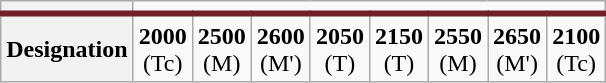<table class="wikitable" style="text-align: center">
<tr style="border-bottom: 4px solid #702029">
<th></th>
<td colspan="8"> </td>
</tr>
<tr>
<th>Designation</th>
<td><strong>2000</strong><br>(Tc)</td>
<td><strong>2500</strong><br>(M)</td>
<td><strong>2600</strong><br>(M')</td>
<td><strong>2050</strong><br>(T)</td>
<td><strong>2150</strong><br>(T)</td>
<td><strong>2550</strong><br>(M)</td>
<td><strong>2650</strong><br>(M')</td>
<td><strong>2100</strong><br>(Tc)</td>
</tr>
</table>
